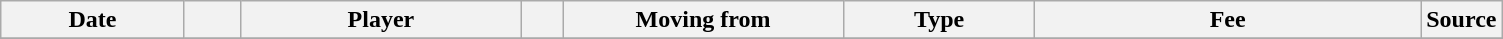<table class="wikitable sortable">
<tr>
<th style="width:115px;">Date</th>
<th style="width:30px;"></th>
<th style="width:180px;">Player</th>
<th style="width:20px;"></th>
<th style="width:180px;">Moving from</th>
<th style="width:120px;" class="unsortable">Type</th>
<th style="width:250px;" class="unsortable">Fee</th>
<th style="width:20px;">Source</th>
</tr>
<tr>
</tr>
</table>
